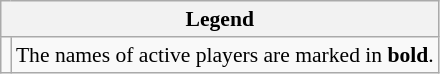<table class="wikitable" style="font-size:90%;">
<tr>
<th colspan=2>Legend</th>
</tr>
<tr>
<td></td>
<td>The names of active players are marked in <strong>bold</strong>.</td>
</tr>
</table>
